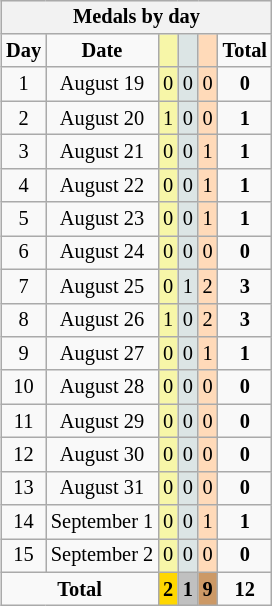<table class=wikitable style="font-size:85%; float:right;text-align:center">
<tr>
<th colspan=7><strong>Medals by day</strong></th>
</tr>
<tr>
<td><strong>Day</strong></td>
<td><strong>Date</strong></td>
<td bgcolor=F7F6A8></td>
<td bgcolor=DCE5E5></td>
<td bgcolor=FFDAB9></td>
<td><strong>Total</strong></td>
</tr>
<tr>
<td>1</td>
<td>August 19</td>
<td bgcolor=F7F6A8>0</td>
<td bgcolor=DCE5E5>0</td>
<td bgcolor=FFDAB9>0</td>
<td><strong>0</strong></td>
</tr>
<tr>
<td>2</td>
<td>August 20</td>
<td bgcolor=F7F6A8>1</td>
<td bgcolor=DCE5E5>0</td>
<td bgcolor=FFDAB9>0</td>
<td><strong>1</strong></td>
</tr>
<tr>
<td>3</td>
<td>August 21</td>
<td bgcolor=F7F6A8>0</td>
<td bgcolor=DCE5E5>0</td>
<td bgcolor=FFDAB9>1</td>
<td><strong>1</strong></td>
</tr>
<tr>
<td>4</td>
<td>August 22</td>
<td bgcolor=F7F6A8>0</td>
<td bgcolor=DCE5E5>0</td>
<td bgcolor=FFDAB9>1</td>
<td><strong>1</strong></td>
</tr>
<tr>
<td>5</td>
<td>August 23</td>
<td bgcolor=F7F6A8>0</td>
<td bgcolor=DCE5E5>0</td>
<td bgcolor=FFDAB9>1</td>
<td><strong>1</strong></td>
</tr>
<tr>
<td>6</td>
<td>August 24</td>
<td bgcolor=F7F6A8>0</td>
<td bgcolor=DCE5E5>0</td>
<td bgcolor=FFDAB9>0</td>
<td><strong>0</strong></td>
</tr>
<tr>
<td>7</td>
<td>August 25</td>
<td bgcolor=F7F6A8>0</td>
<td bgcolor=DCE5E5>1</td>
<td bgcolor=FFDAB9>2</td>
<td><strong>3</strong></td>
</tr>
<tr>
<td>8</td>
<td>August 26</td>
<td bgcolor=F7F6A8>1</td>
<td bgcolor=DCE5E5>0</td>
<td bgcolor=FFDAB9>2</td>
<td><strong>3</strong></td>
</tr>
<tr>
<td>9</td>
<td>August 27</td>
<td bgcolor=F7F6A8>0</td>
<td bgcolor=DCE5E5>0</td>
<td bgcolor=FFDAB9>1</td>
<td><strong>1</strong></td>
</tr>
<tr>
<td>10</td>
<td>August 28</td>
<td bgcolor=F7F6A8>0</td>
<td bgcolor=DCE5E5>0</td>
<td bgcolor=FFDAB9>0</td>
<td><strong>0</strong></td>
</tr>
<tr>
<td>11</td>
<td>August 29</td>
<td bgcolor=F7F6A8>0</td>
<td bgcolor=DCE5E5>0</td>
<td bgcolor=FFDAB9>0</td>
<td><strong>0</strong></td>
</tr>
<tr>
<td>12</td>
<td>August 30</td>
<td bgcolor=F7F6A8>0</td>
<td bgcolor=DCE5E5>0</td>
<td bgcolor=FFDAB9>0</td>
<td><strong>0</strong></td>
</tr>
<tr>
<td>13</td>
<td>August 31</td>
<td bgcolor=F7F6A8>0</td>
<td bgcolor=DCE5E5>0</td>
<td bgcolor=FFDAB9>0</td>
<td><strong>0</strong></td>
</tr>
<tr>
<td>14</td>
<td>September 1</td>
<td bgcolor=F7F6A8>0</td>
<td bgcolor=DCE5E5>0</td>
<td bgcolor=FFDAB9>1</td>
<td><strong>1</strong></td>
</tr>
<tr>
<td>15</td>
<td>September 2</td>
<td bgcolor=F7F6A8>0</td>
<td bgcolor=DCE5E5>0</td>
<td bgcolor=FFDAB9>0</td>
<td><strong>0</strong></td>
</tr>
<tr>
<td colspan=2><strong>Total</strong></td>
<td style="background:gold;"><strong>2</strong></td>
<td style="background:silver;"><strong>1</strong></td>
<td style="background:#c96;"><strong>9</strong></td>
<td><strong>12</strong></td>
</tr>
</table>
